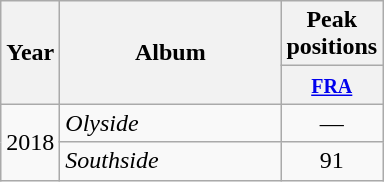<table class="wikitable">
<tr>
<th rowspan="2" style="text-align:center; width:10px;">Year</th>
<th rowspan="2" style="text-align:center; width:140px;">Album</th>
<th style="text-align:center;" colspan="1">Peak positions</th>
</tr>
<tr>
<th width="40"><small><a href='#'>FRA</a></small><br></th>
</tr>
<tr>
<td style="text-align:center;" rowspan=2>2018</td>
<td><em>Olyside</em></td>
<td style="text-align:center;">—</td>
</tr>
<tr>
<td><em>Southside</em></td>
<td style="text-align:center;">91</td>
</tr>
</table>
